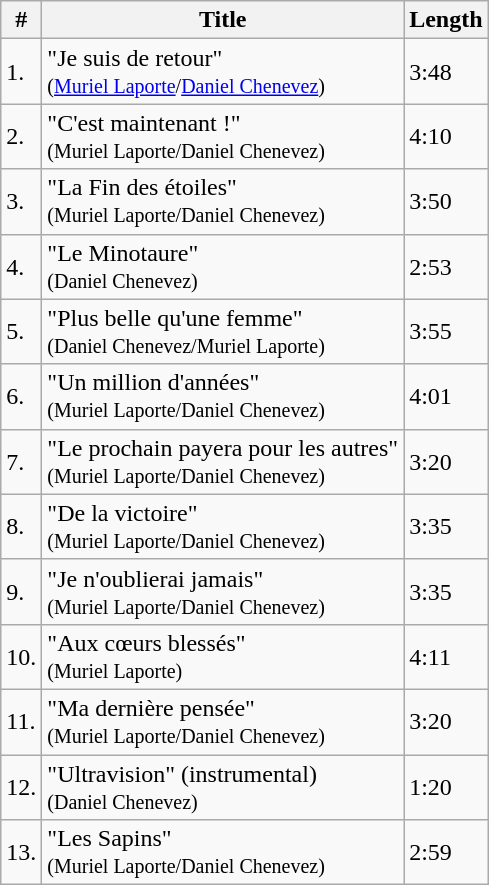<table class="wikitable">
<tr>
<th bgcolor="#ebf5ff">#</th>
<th bgcolor="#ebf5ff">Title</th>
<th bgcolor="#ebf5ff">Length</th>
</tr>
<tr>
<td>1.</td>
<td>"Je suis de retour" <br><small>(<a href='#'>Muriel Laporte</a>/<a href='#'>Daniel Chenevez</a>)</small></td>
<td>3:48</td>
</tr>
<tr>
<td>2.</td>
<td>"C'est maintenant !" <br><small>(Muriel Laporte/Daniel Chenevez)</small></td>
<td>4:10</td>
</tr>
<tr>
<td>3.</td>
<td>"La Fin des étoiles" <br><small>(Muriel Laporte/Daniel Chenevez)</small></td>
<td>3:50</td>
</tr>
<tr>
<td>4.</td>
<td>"Le Minotaure" <br><small>(Daniel Chenevez)</small></td>
<td>2:53</td>
</tr>
<tr>
<td>5.</td>
<td>"Plus belle qu'une femme" <br><small>(Daniel Chenevez/Muriel Laporte)</small></td>
<td>3:55</td>
</tr>
<tr>
<td>6.</td>
<td>"Un million d'années" <br><small>(Muriel Laporte/Daniel Chenevez)</small></td>
<td>4:01</td>
</tr>
<tr>
<td>7.</td>
<td>"Le prochain payera pour les autres" <br><small>(Muriel Laporte/Daniel Chenevez)</small></td>
<td>3:20</td>
</tr>
<tr>
<td>8.</td>
<td>"De la victoire" <br><small>(Muriel Laporte/Daniel Chenevez)</small></td>
<td>3:35</td>
</tr>
<tr>
<td>9.</td>
<td>"Je n'oublierai jamais" <br><small>(Muriel Laporte/Daniel Chenevez)</small></td>
<td>3:35</td>
</tr>
<tr>
<td>10.</td>
<td>"Aux cœurs blessés" <br><small>(Muriel Laporte)</small></td>
<td>4:11</td>
</tr>
<tr>
<td>11.</td>
<td>"Ma dernière pensée" <br><small>(Muriel Laporte/Daniel Chenevez)</small></td>
<td>3:20</td>
</tr>
<tr>
<td>12.</td>
<td>"Ultravision" (instrumental) <br><small>(Daniel Chenevez)</small></td>
<td>1:20</td>
</tr>
<tr>
<td>13.</td>
<td>"Les Sapins" <br><small>(Muriel Laporte/Daniel Chenevez)</small></td>
<td>2:59</td>
</tr>
</table>
